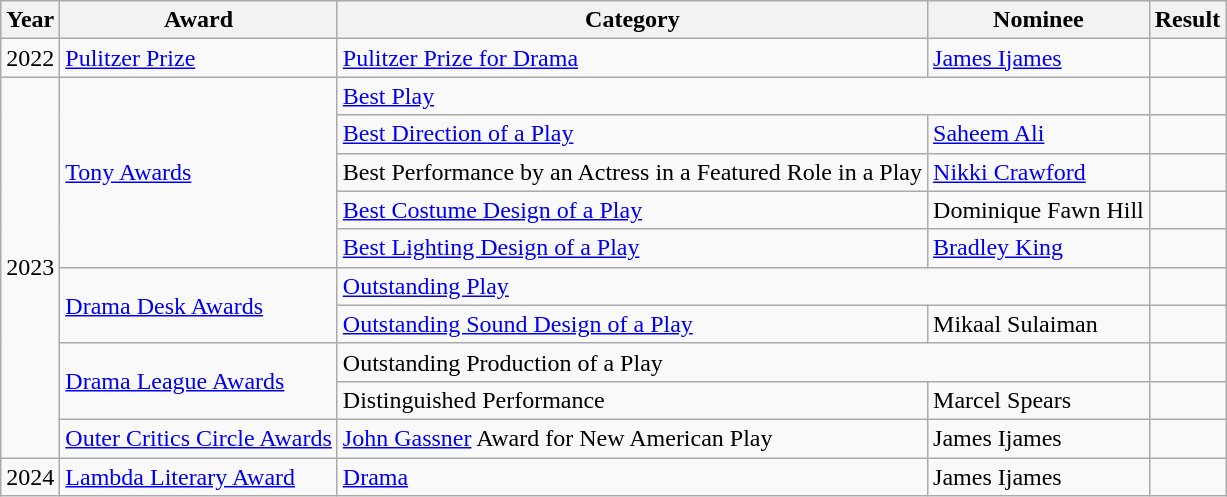<table class="wikitable">
<tr>
<th>Year</th>
<th>Award</th>
<th>Category</th>
<th>Nominee</th>
<th>Result</th>
</tr>
<tr>
<td>2022</td>
<td><a href='#'>Pulitzer Prize</a></td>
<td><a href='#'>Pulitzer Prize for Drama</a></td>
<td><a href='#'>James Ijames</a></td>
<td></td>
</tr>
<tr>
<td rowspan="10">2023</td>
<td rowspan="5"><a href='#'>Tony Awards</a></td>
<td colspan="2"><a href='#'>Best Play</a></td>
<td></td>
</tr>
<tr>
<td><a href='#'>Best Direction of a Play</a></td>
<td><a href='#'>Saheem Ali</a></td>
<td></td>
</tr>
<tr>
<td>Best Performance by an Actress in a Featured Role in a Play</td>
<td><a href='#'>Nikki Crawford</a></td>
<td></td>
</tr>
<tr>
<td><a href='#'>Best Costume Design of a Play</a></td>
<td>Dominique Fawn Hill</td>
<td></td>
</tr>
<tr>
<td><a href='#'>Best Lighting Design of a Play</a></td>
<td><a href='#'>Bradley King</a></td>
<td></td>
</tr>
<tr>
<td rowspan="2"><a href='#'>Drama Desk Awards</a></td>
<td colspan="2"><a href='#'>Outstanding Play</a></td>
<td></td>
</tr>
<tr>
<td><a href='#'>Outstanding Sound Design of a Play</a></td>
<td>Mikaal Sulaiman</td>
<td></td>
</tr>
<tr>
<td rowspan="2"><a href='#'>Drama League Awards</a></td>
<td colspan="2">Outstanding Production of a Play</td>
<td></td>
</tr>
<tr>
<td>Distinguished Performance</td>
<td>Marcel Spears</td>
<td></td>
</tr>
<tr>
<td><a href='#'>Outer Critics Circle Awards</a></td>
<td><a href='#'>John Gassner</a> Award for New American Play</td>
<td>James Ijames</td>
<td></td>
</tr>
<tr>
<td>2024</td>
<td><a href='#'>Lambda Literary Award</a></td>
<td><a href='#'>Drama</a></td>
<td>James Ijames</td>
<td></td>
</tr>
</table>
